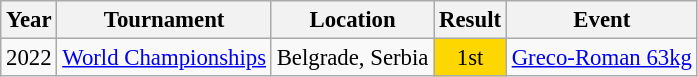<table class="wikitable" style="font-size:95%;">
<tr>
<th>Year</th>
<th>Tournament</th>
<th>Location</th>
<th>Result</th>
<th>Event</th>
</tr>
<tr>
<td>2022</td>
<td><a href='#'>World Championships</a></td>
<td>Belgrade, Serbia</td>
<td align="center" bgcolor="gold">1st</td>
<td><a href='#'>Greco-Roman 63kg</a></td>
</tr>
</table>
